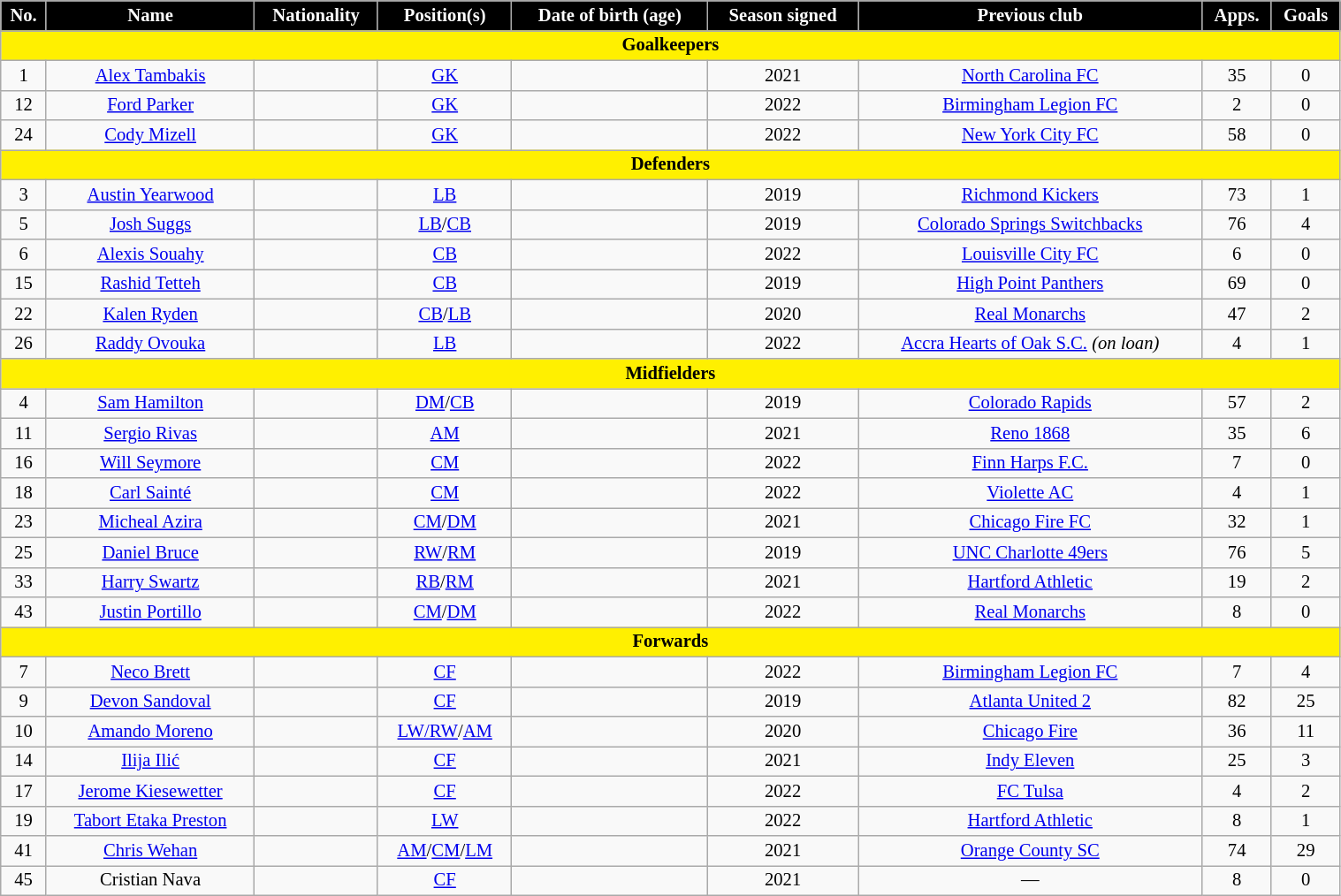<table class="wikitable" style="text-align:center; font-size:86%; width:80%;">
<tr>
<th style="background:#000; color:white; text-align:center;">No.</th>
<th style="background:#000; color:white; text-align:center;">Name</th>
<th style="background:#000; color:white; text-align:center;">Nationality</th>
<th style="background:#000; color:white; text-align:center;">Position(s)</th>
<th style="background:#000; color:white; text-align:center;">Date of birth (age)</th>
<th style="background:#000; color:white; text-align:center;">Season signed</th>
<th style="background:#000; color:white; text-align:center;">Previous club</th>
<th style="background:#000; color:white; text-align:center;">Apps. </th>
<th style="background:#000; color:white; text-align:center;">Goals </th>
</tr>
<tr>
<th colspan="9" style="background:#FFF000; color:black; text-align:center;">Goalkeepers</th>
</tr>
<tr>
<td>1</td>
<td><a href='#'>Alex Tambakis</a></td>
<td></td>
<td><a href='#'>GK</a></td>
<td></td>
<td>2021</td>
<td> <a href='#'>North Carolina FC</a></td>
<td>35</td>
<td>0</td>
</tr>
<tr>
<td>12</td>
<td><a href='#'>Ford Parker</a></td>
<td></td>
<td><a href='#'>GK</a></td>
<td></td>
<td>2022</td>
<td> <a href='#'>Birmingham Legion FC</a></td>
<td>2</td>
<td>0</td>
</tr>
<tr>
<td>24</td>
<td><a href='#'>Cody Mizell</a></td>
<td></td>
<td><a href='#'>GK</a></td>
<td></td>
<td>2022</td>
<td> <a href='#'>New York City FC</a></td>
<td>58</td>
<td>0</td>
</tr>
<tr>
<th colspan="9" style="background:#FFF000; color:black; text-align:center;">Defenders</th>
</tr>
<tr>
<td>3</td>
<td><a href='#'>Austin Yearwood</a></td>
<td></td>
<td><a href='#'>LB</a></td>
<td></td>
<td>2019</td>
<td> <a href='#'>Richmond Kickers</a></td>
<td>73</td>
<td>1</td>
</tr>
<tr>
<td>5</td>
<td><a href='#'>Josh Suggs</a></td>
<td></td>
<td><a href='#'>LB</a>/<a href='#'>CB</a></td>
<td></td>
<td>2019</td>
<td> <a href='#'>Colorado Springs Switchbacks</a></td>
<td>76</td>
<td>4</td>
</tr>
<tr>
<td>6</td>
<td><a href='#'>Alexis Souahy</a></td>
<td></td>
<td><a href='#'>CB</a></td>
<td></td>
<td>2022</td>
<td> <a href='#'>Louisville City FC</a></td>
<td>6</td>
<td>0</td>
</tr>
<tr>
<td>15</td>
<td><a href='#'>Rashid Tetteh</a></td>
<td></td>
<td><a href='#'>CB</a></td>
<td></td>
<td>2019</td>
<td> <a href='#'>High Point Panthers</a></td>
<td>69</td>
<td>0</td>
</tr>
<tr>
<td>22</td>
<td><a href='#'>Kalen Ryden</a></td>
<td></td>
<td><a href='#'>CB</a>/<a href='#'>LB</a></td>
<td></td>
<td>2020</td>
<td> <a href='#'>Real Monarchs</a></td>
<td>47</td>
<td>2</td>
</tr>
<tr>
<td>26</td>
<td><a href='#'>Raddy Ovouka</a></td>
<td></td>
<td><a href='#'>LB</a></td>
<td></td>
<td>2022</td>
<td> <a href='#'>Accra Hearts of Oak S.C.</a> <em>(on loan)</em></td>
<td>4</td>
<td>1</td>
</tr>
<tr>
<th colspan="9" style="background:#FFF000; color:black; text-align:center;">Midfielders</th>
</tr>
<tr>
<td>4</td>
<td><a href='#'>Sam Hamilton</a></td>
<td></td>
<td><a href='#'>DM</a>/<a href='#'>CB</a></td>
<td></td>
<td>2019</td>
<td> <a href='#'>Colorado Rapids</a></td>
<td>57</td>
<td>2</td>
</tr>
<tr>
<td>11</td>
<td><a href='#'>Sergio Rivas</a></td>
<td></td>
<td><a href='#'>AM</a></td>
<td></td>
<td>2021</td>
<td> <a href='#'>Reno 1868</a></td>
<td>35</td>
<td>6</td>
</tr>
<tr>
<td>16</td>
<td><a href='#'>Will Seymore</a></td>
<td></td>
<td><a href='#'>CM</a></td>
<td></td>
<td>2022</td>
<td> <a href='#'>Finn Harps F.C.</a></td>
<td>7</td>
<td>0</td>
</tr>
<tr>
<td>18</td>
<td><a href='#'>Carl Sainté</a></td>
<td></td>
<td><a href='#'>CM</a></td>
<td></td>
<td>2022</td>
<td> <a href='#'>Violette AC</a></td>
<td>4</td>
<td>1</td>
</tr>
<tr>
<td>23</td>
<td><a href='#'>Micheal Azira</a></td>
<td></td>
<td><a href='#'>CM</a>/<a href='#'>DM</a></td>
<td></td>
<td>2021</td>
<td> <a href='#'>Chicago Fire FC</a></td>
<td>32</td>
<td>1</td>
</tr>
<tr>
<td>25</td>
<td><a href='#'>Daniel Bruce</a></td>
<td></td>
<td><a href='#'>RW</a>/<a href='#'>RM</a></td>
<td></td>
<td>2019</td>
<td> <a href='#'>UNC Charlotte 49ers</a></td>
<td>76</td>
<td>5</td>
</tr>
<tr>
<td>33</td>
<td><a href='#'>Harry Swartz</a></td>
<td></td>
<td><a href='#'>RB</a>/<a href='#'>RM</a></td>
<td></td>
<td>2021</td>
<td> <a href='#'>Hartford Athletic</a></td>
<td>19</td>
<td>2</td>
</tr>
<tr>
<td>43</td>
<td><a href='#'>Justin Portillo</a></td>
<td></td>
<td><a href='#'>CM</a>/<a href='#'>DM</a></td>
<td></td>
<td>2022</td>
<td> <a href='#'>Real Monarchs</a></td>
<td>8</td>
<td>0</td>
</tr>
<tr>
<th colspan="9" style="background:#FFF000; color:black; text-align:center;">Forwards</th>
</tr>
<tr>
<td>7</td>
<td><a href='#'>Neco Brett</a></td>
<td></td>
<td><a href='#'>CF</a></td>
<td></td>
<td>2022</td>
<td> <a href='#'>Birmingham Legion FC</a></td>
<td>7</td>
<td>4</td>
</tr>
<tr>
<td>9</td>
<td><a href='#'>Devon Sandoval</a></td>
<td></td>
<td><a href='#'>CF</a></td>
<td></td>
<td>2019</td>
<td> <a href='#'>Atlanta United 2</a></td>
<td>82</td>
<td>25</td>
</tr>
<tr>
<td>10</td>
<td><a href='#'>Amando Moreno</a></td>
<td></td>
<td><a href='#'>LW/RW</a>/<a href='#'>AM</a></td>
<td></td>
<td>2020</td>
<td> <a href='#'>Chicago Fire</a></td>
<td>36</td>
<td>11</td>
</tr>
<tr>
<td>14</td>
<td><a href='#'>Ilija Ilić</a></td>
<td></td>
<td><a href='#'>CF</a></td>
<td></td>
<td>2021</td>
<td> <a href='#'>Indy Eleven</a></td>
<td>25</td>
<td>3</td>
</tr>
<tr>
<td>17</td>
<td><a href='#'>Jerome Kiesewetter</a></td>
<td></td>
<td><a href='#'>CF</a></td>
<td></td>
<td>2022</td>
<td> <a href='#'>FC Tulsa</a></td>
<td>4</td>
<td>2</td>
</tr>
<tr>
<td>19</td>
<td><a href='#'>Tabort Etaka Preston</a></td>
<td></td>
<td><a href='#'>LW</a></td>
<td></td>
<td>2022</td>
<td> <a href='#'>Hartford Athletic</a></td>
<td>8</td>
<td>1</td>
</tr>
<tr>
<td>41</td>
<td><a href='#'>Chris Wehan</a></td>
<td></td>
<td><a href='#'>AM</a>/<a href='#'>CM</a>/<a href='#'>LM</a></td>
<td></td>
<td>2021</td>
<td> <a href='#'>Orange County SC</a></td>
<td>74</td>
<td>29</td>
</tr>
<tr>
<td>45</td>
<td>Cristian Nava</td>
<td></td>
<td><a href='#'>CF</a></td>
<td></td>
<td>2021</td>
<td>—</td>
<td>8</td>
<td>0</td>
</tr>
</table>
